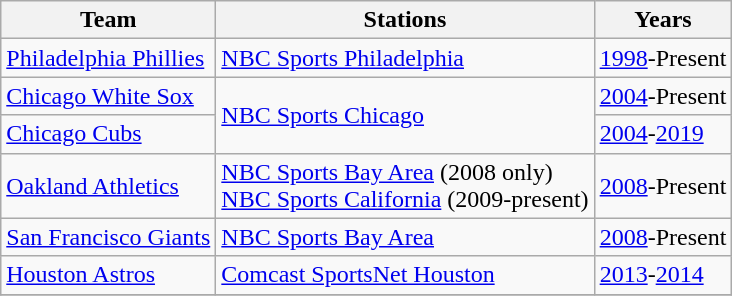<table class="wikitable">
<tr>
<th>Team</th>
<th>Stations</th>
<th>Years</th>
</tr>
<tr>
<td><a href='#'>Philadelphia Phillies</a></td>
<td><a href='#'>NBC Sports Philadelphia</a></td>
<td><a href='#'>1998</a>-Present</td>
</tr>
<tr>
<td><a href='#'>Chicago White Sox</a></td>
<td rowspan=2><a href='#'>NBC Sports Chicago</a></td>
<td><a href='#'>2004</a>-Present</td>
</tr>
<tr>
<td><a href='#'>Chicago Cubs</a></td>
<td><a href='#'>2004</a>-<a href='#'>2019</a></td>
</tr>
<tr>
<td><a href='#'>Oakland Athletics</a></td>
<td><a href='#'>NBC Sports Bay Area</a> (2008 only) <br> <a href='#'>NBC Sports California</a> (2009-present)</td>
<td><a href='#'>2008</a>-Present</td>
</tr>
<tr>
<td><a href='#'>San Francisco Giants</a></td>
<td><a href='#'>NBC Sports Bay Area</a></td>
<td><a href='#'>2008</a>-Present</td>
</tr>
<tr>
<td><a href='#'>Houston Astros</a></td>
<td><a href='#'>Comcast SportsNet Houston</a></td>
<td><a href='#'>2013</a>-<a href='#'>2014</a></td>
</tr>
<tr>
</tr>
</table>
